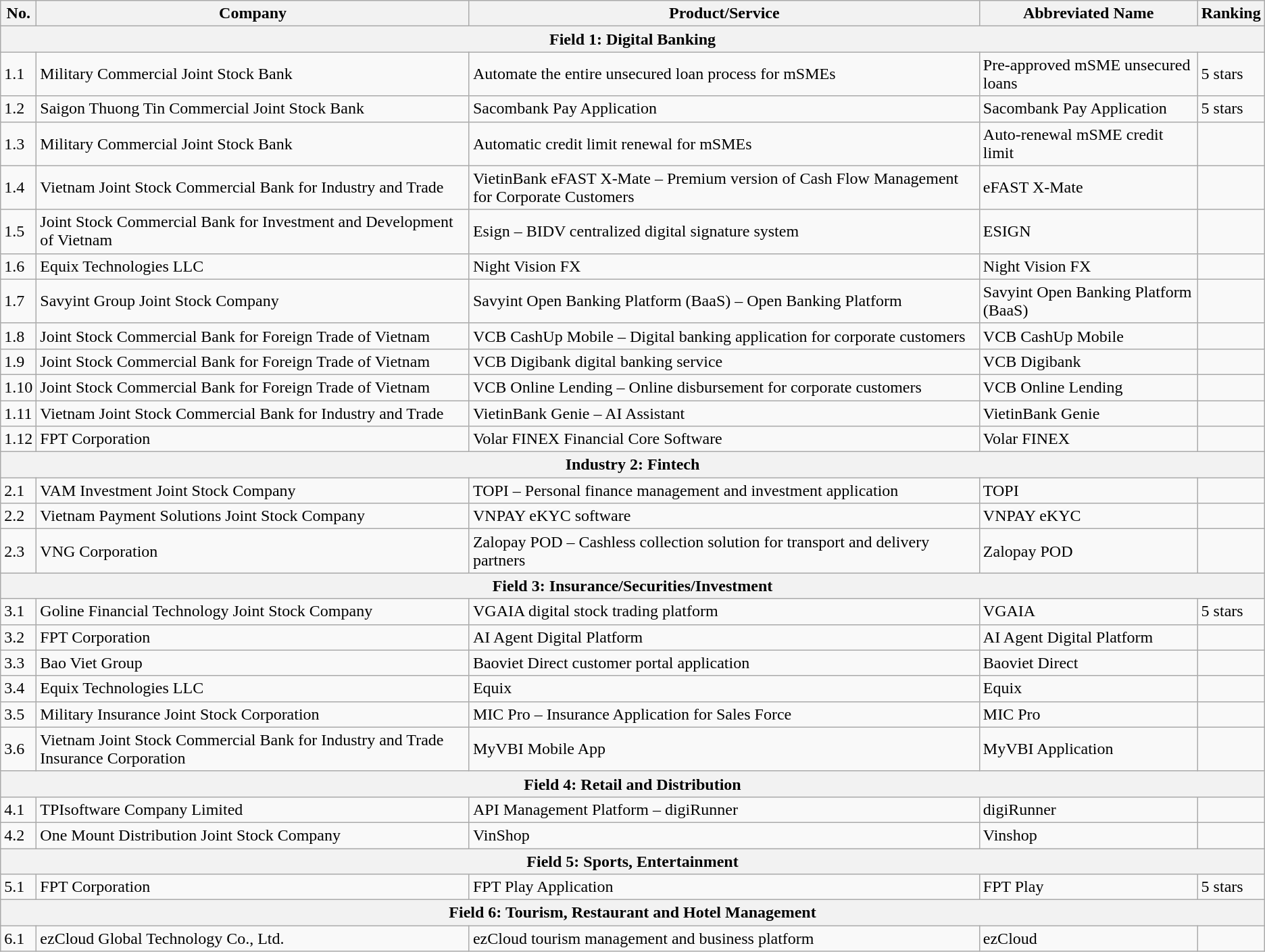<table class="wikitable sortable mw-collapsible mw-collapsed">
<tr>
<th>No.</th>
<th>Company</th>
<th>Product/Service</th>
<th>Abbreviated Name</th>
<th>Ranking</th>
</tr>
<tr>
<th colspan="5" style="background:#f2f2f2;">Field 1: Digital Banking</th>
</tr>
<tr>
<td>1.1</td>
<td>Military Commercial Joint Stock Bank</td>
<td>Automate the entire unsecured loan process for mSMEs</td>
<td>Pre-approved mSME unsecured loans</td>
<td>5 stars</td>
</tr>
<tr>
<td>1.2</td>
<td>Saigon Thuong Tin Commercial Joint Stock Bank</td>
<td>Sacombank Pay Application</td>
<td>Sacombank Pay Application</td>
<td>5 stars</td>
</tr>
<tr>
<td>1.3</td>
<td>Military Commercial Joint Stock Bank</td>
<td>Automatic credit limit renewal for mSMEs</td>
<td>Auto-renewal mSME credit limit</td>
<td></td>
</tr>
<tr>
<td>1.4</td>
<td>Vietnam Joint Stock Commercial Bank for Industry and Trade</td>
<td>VietinBank eFAST X-Mate – Premium version of Cash Flow Management for Corporate Customers</td>
<td>eFAST X-Mate</td>
<td></td>
</tr>
<tr>
<td>1.5</td>
<td>Joint Stock Commercial Bank for Investment and Development of Vietnam</td>
<td>Esign – BIDV centralized digital signature system</td>
<td>ESIGN</td>
<td></td>
</tr>
<tr>
<td>1.6</td>
<td>Equix Technologies LLC</td>
<td>Night Vision FX</td>
<td>Night Vision FX</td>
<td></td>
</tr>
<tr>
<td>1.7</td>
<td>Savyint Group Joint Stock Company</td>
<td>Savyint Open Banking Platform (BaaS) – Open Banking Platform</td>
<td>Savyint Open Banking Platform (BaaS)</td>
<td></td>
</tr>
<tr>
<td>1.8</td>
<td>Joint Stock Commercial Bank for Foreign Trade of Vietnam</td>
<td>VCB CashUp Mobile – Digital banking application for corporate customers</td>
<td>VCB CashUp Mobile</td>
<td></td>
</tr>
<tr>
<td>1.9</td>
<td>Joint Stock Commercial Bank for Foreign Trade of Vietnam</td>
<td>VCB Digibank digital banking service</td>
<td>VCB Digibank</td>
<td></td>
</tr>
<tr>
<td>1.10</td>
<td>Joint Stock Commercial Bank for Foreign Trade of Vietnam</td>
<td>VCB Online Lending – Online disbursement for corporate customers</td>
<td>VCB Online Lending</td>
<td></td>
</tr>
<tr>
<td>1.11</td>
<td>Vietnam Joint Stock Commercial Bank for Industry and Trade</td>
<td>VietinBank Genie – AI Assistant</td>
<td>VietinBank Genie</td>
<td></td>
</tr>
<tr>
<td>1.12</td>
<td>FPT Corporation</td>
<td>Volar FINEX Financial Core Software</td>
<td>Volar FINEX</td>
<td></td>
</tr>
<tr>
<th colspan="5" style="background:#f2f2f2;">Industry 2: Fintech</th>
</tr>
<tr>
<td>2.1</td>
<td>VAM Investment Joint Stock Company</td>
<td>TOPI – Personal finance management and investment application</td>
<td>TOPI</td>
<td></td>
</tr>
<tr>
<td>2.2</td>
<td>Vietnam Payment Solutions Joint Stock Company</td>
<td>VNPAY eKYC software</td>
<td>VNPAY eKYC</td>
<td></td>
</tr>
<tr>
<td>2.3</td>
<td>VNG Corporation</td>
<td>Zalopay POD – Cashless collection solution for transport and delivery partners</td>
<td>Zalopay POD</td>
<td></td>
</tr>
<tr>
<th colspan="5" style="background:#f2f2f2;">Field 3: Insurance/Securities/Investment</th>
</tr>
<tr>
<td>3.1</td>
<td>Goline Financial Technology Joint Stock Company</td>
<td>VGAIA digital stock trading platform</td>
<td>VGAIA</td>
<td>5 stars</td>
</tr>
<tr>
<td>3.2</td>
<td>FPT Corporation</td>
<td>AI Agent Digital Platform</td>
<td>AI Agent Digital Platform</td>
<td></td>
</tr>
<tr>
<td>3.3</td>
<td>Bao Viet Group</td>
<td>Baoviet Direct customer portal application</td>
<td>Baoviet Direct</td>
<td></td>
</tr>
<tr>
<td>3.4</td>
<td>Equix Technologies LLC</td>
<td>Equix</td>
<td>Equix</td>
<td></td>
</tr>
<tr>
<td>3.5</td>
<td>Military Insurance Joint Stock Corporation</td>
<td>MIC Pro – Insurance Application for Sales Force</td>
<td>MIC Pro</td>
<td></td>
</tr>
<tr>
<td>3.6</td>
<td>Vietnam Joint Stock Commercial Bank for Industry and Trade Insurance Corporation</td>
<td>MyVBI Mobile App</td>
<td>MyVBI Application</td>
<td></td>
</tr>
<tr>
<th colspan="5" style="background:#f2f2f2;">Field 4: Retail and Distribution</th>
</tr>
<tr>
<td>4.1</td>
<td>TPIsoftware Company Limited</td>
<td>API Management Platform – digiRunner</td>
<td>digiRunner</td>
<td></td>
</tr>
<tr>
<td>4.2</td>
<td>One Mount Distribution Joint Stock Company</td>
<td>VinShop</td>
<td>Vinshop</td>
<td></td>
</tr>
<tr>
<th colspan="5" style="background:#f2f2f2;">Field 5: Sports, Entertainment</th>
</tr>
<tr>
<td>5.1</td>
<td>FPT Corporation</td>
<td>FPT Play Application</td>
<td>FPT Play</td>
<td>5 stars</td>
</tr>
<tr>
<th colspan="5" style="background:#f2f2f2;">Field 6: Tourism, Restaurant and Hotel Management</th>
</tr>
<tr>
<td>6.1</td>
<td>ezCloud Global Technology Co., Ltd.</td>
<td>ezCloud tourism management and business platform</td>
<td>ezCloud</td>
<td></td>
</tr>
</table>
